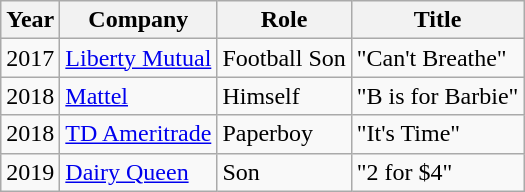<table class="wikitable sortable">
<tr>
<th>Year</th>
<th>Company</th>
<th>Role</th>
<th class="unsortable">Title</th>
</tr>
<tr>
<td>2017</td>
<td><a href='#'>Liberty Mutual</a></td>
<td>Football Son</td>
<td>"Can't Breathe"</td>
</tr>
<tr>
<td>2018</td>
<td><a href='#'>Mattel</a></td>
<td>Himself</td>
<td>"B is for Barbie"</td>
</tr>
<tr>
<td>2018</td>
<td><a href='#'>TD Ameritrade</a></td>
<td>Paperboy</td>
<td>"It's Time"</td>
</tr>
<tr>
<td>2019</td>
<td><a href='#'>Dairy Queen</a></td>
<td>Son</td>
<td>"2 for $4"</td>
</tr>
</table>
